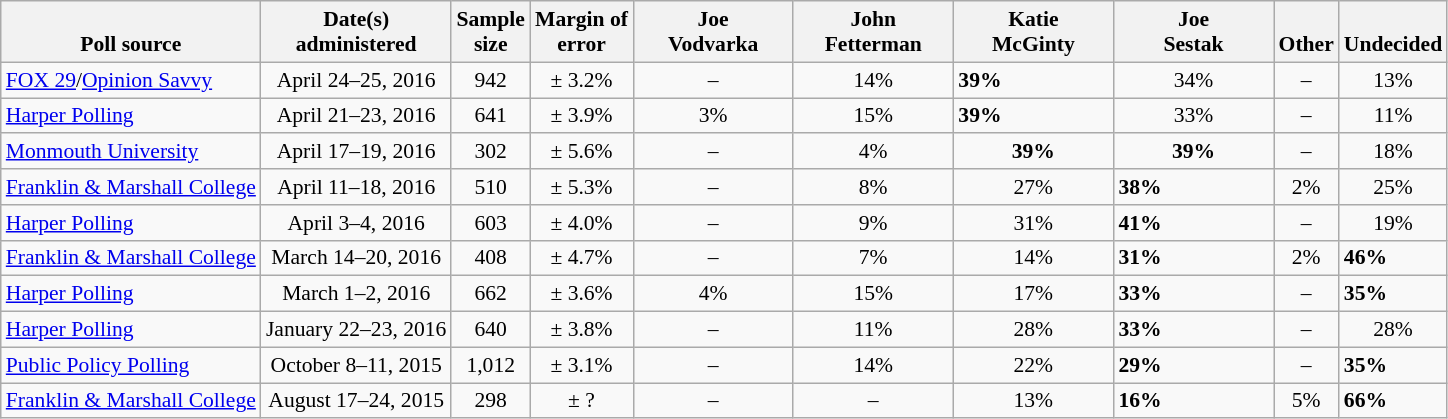<table class="wikitable" style="font-size:90%">
<tr valign= bottom>
<th>Poll source</th>
<th>Date(s)<br>administered</th>
<th>Sample<br>size</th>
<th>Margin of<br>error</th>
<th style="width:100px;">Joe<br>Vodvarka</th>
<th style="width:100px;">John<br>Fetterman</th>
<th style="width:100px;">Katie<br>McGinty</th>
<th style="width:100px;">Joe<br>Sestak</th>
<th>Other</th>
<th>Undecided</th>
</tr>
<tr>
<td><a href='#'>FOX 29</a>/<a href='#'>Opinion Savvy</a></td>
<td align=center>April 24–25, 2016</td>
<td align=center>942</td>
<td align=center>± 3.2%</td>
<td align=center>–</td>
<td align=center>14%</td>
<td><strong>39%</strong></td>
<td align=center>34%</td>
<td align=center>–</td>
<td align=center>13%</td>
</tr>
<tr>
<td><a href='#'>Harper Polling</a></td>
<td align=center>April 21–23, 2016</td>
<td align=center>641</td>
<td align=center>± 3.9%</td>
<td align=center>3%</td>
<td align=center>15%</td>
<td><strong>39%</strong></td>
<td align=center>33%</td>
<td align=center>–</td>
<td align=center>11%</td>
</tr>
<tr>
<td><a href='#'>Monmouth University</a></td>
<td align=center>April 17–19, 2016</td>
<td align=center>302</td>
<td align=center>± 5.6%</td>
<td align=center>–</td>
<td align=center>4%</td>
<td align=center><strong>39%</strong></td>
<td align=center><strong>39%</strong></td>
<td align=center>–</td>
<td align=center>18%</td>
</tr>
<tr>
<td><a href='#'>Franklin & Marshall College</a></td>
<td align=center>April 11–18, 2016</td>
<td align=center>510</td>
<td align=center>± 5.3%</td>
<td align=center>–</td>
<td align=center>8%</td>
<td align=center>27%</td>
<td><strong>38%</strong></td>
<td align=center>2%</td>
<td align=center>25%</td>
</tr>
<tr>
<td><a href='#'>Harper Polling</a></td>
<td align=center>April 3–4, 2016</td>
<td align=center>603</td>
<td align=center>± 4.0%</td>
<td align=center>–</td>
<td align=center>9%</td>
<td align=center>31%</td>
<td><strong>41%</strong></td>
<td align=center>–</td>
<td align=center>19%</td>
</tr>
<tr>
<td><a href='#'>Franklin & Marshall College</a></td>
<td align=center>March 14–20, 2016</td>
<td align=center>408</td>
<td align=center>± 4.7%</td>
<td align=center>–</td>
<td align=center>7%</td>
<td align=center>14%</td>
<td><strong>31%</strong></td>
<td align=center>2%</td>
<td><strong>46%</strong></td>
</tr>
<tr>
<td><a href='#'>Harper Polling</a></td>
<td align=center>March 1–2, 2016</td>
<td align=center>662</td>
<td align=center>± 3.6%</td>
<td align=center>4%</td>
<td align=center>15%</td>
<td align=center>17%</td>
<td><strong>33%</strong></td>
<td align=center>–</td>
<td><strong>35%</strong></td>
</tr>
<tr>
<td><a href='#'>Harper Polling</a></td>
<td align=center>January 22–23, 2016</td>
<td align=center>640</td>
<td align=center>± 3.8%</td>
<td align=center>–</td>
<td align=center>11%</td>
<td align=center>28%</td>
<td><strong>33%</strong></td>
<td align=center>–</td>
<td align=center>28%</td>
</tr>
<tr>
<td><a href='#'>Public Policy Polling</a></td>
<td align=center>October 8–11, 2015</td>
<td align=center>1,012</td>
<td align=center>± 3.1%</td>
<td align=center>–</td>
<td align=center>14%</td>
<td align=center>22%</td>
<td><strong>29%</strong></td>
<td align=center>–</td>
<td><strong>35%</strong></td>
</tr>
<tr>
<td><a href='#'>Franklin & Marshall College</a></td>
<td align=center>August 17–24, 2015</td>
<td align=center>298</td>
<td align=center>± ?</td>
<td align=center>–</td>
<td align=center>–</td>
<td align=center>13%</td>
<td><strong>16%</strong></td>
<td align=center>5%</td>
<td><strong>66%</strong></td>
</tr>
</table>
